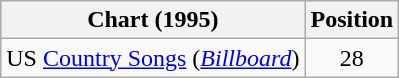<table class="wikitable sortable">
<tr>
<th scope="col">Chart (1995)</th>
<th scope="col">Position</th>
</tr>
<tr>
<td>US <a href='#'>Country Songs</a> (<em><a href='#'>Billboard</a></em>)</td>
<td align="center">28</td>
</tr>
</table>
